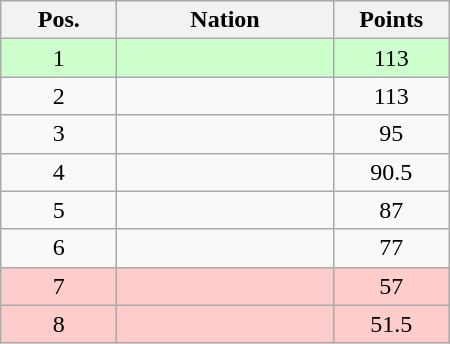<table class="wikitable gauche" cellspacing="1" style="width:300px;">
<tr style="background:#efefef; text-align:center;">
<th style="width:70px;">Pos.</th>
<th>Nation</th>
<th style="width:70px;">Points</th>
</tr>
<tr style="vertical-align:top; text-align:center; background:#ccffcc;">
<td>1</td>
<td style="text-align:left;"></td>
<td>113</td>
</tr>
<tr style="vertical-align:top; text-align:center;">
<td>2</td>
<td style="text-align:left;"></td>
<td>113</td>
</tr>
<tr style="vertical-align:top; text-align:center;">
<td>3</td>
<td style="text-align:left;"></td>
<td>95</td>
</tr>
<tr style="vertical-align:top; text-align:center;">
<td>4</td>
<td style="text-align:left;"></td>
<td>90.5</td>
</tr>
<tr style="vertical-align:top; text-align:center;">
<td>5</td>
<td style="text-align:left;"></td>
<td>87</td>
</tr>
<tr style="vertical-align:top; text-align:center;">
<td>6</td>
<td style="text-align:left;"></td>
<td>77</td>
</tr>
<tr style="vertical-align:top; text-align:center; background:#ffcccc;">
<td>7</td>
<td style="text-align:left;"></td>
<td>57</td>
</tr>
<tr style="vertical-align:top; text-align:center; background:#ffcccc;">
<td>8</td>
<td style="text-align:left;"></td>
<td>51.5</td>
</tr>
</table>
